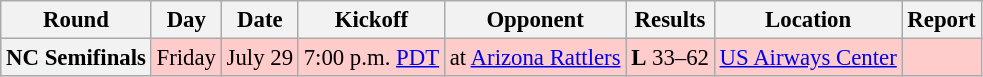<table class="wikitable" style="font-size: 95%;">
<tr>
<th>Round</th>
<th>Day</th>
<th>Date</th>
<th>Kickoff</th>
<th>Opponent</th>
<th>Results</th>
<th>Location</th>
<th>Report</th>
</tr>
<tr style= background:#ffcccc;>
<th align="center">NC Semifinals</th>
<td align="center">Friday</td>
<td align="center">July 29</td>
<td align="center">7:00 p.m. <a href='#'>PDT</a></td>
<td align="center">at <a href='#'>Arizona Rattlers</a></td>
<td align="center"><strong>L</strong> 33–62</td>
<td align="center"><a href='#'>US Airways Center</a></td>
<td align="center"></td>
</tr>
</table>
